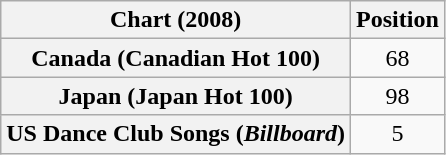<table class="wikitable sortable plainrowheaders" style="text-align:center">
<tr>
<th scope="col">Chart (2008)</th>
<th scope="col">Position</th>
</tr>
<tr>
<th scope="row">Canada (Canadian Hot 100)</th>
<td>68</td>
</tr>
<tr>
<th scope="row">Japan (Japan Hot 100)</th>
<td>98</td>
</tr>
<tr>
<th scope="row">US Dance Club Songs (<em>Billboard</em>)</th>
<td>5</td>
</tr>
</table>
